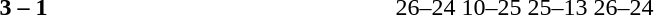<table>
<tr>
<th width=200></th>
<th width=80></th>
<th width=200></th>
<th width=220></th>
</tr>
<tr>
<td align=right><strong></strong></td>
<td align=center><strong>3 – 1</strong></td>
<td></td>
<td>26–24 10–25 25–13 26–24</td>
</tr>
</table>
